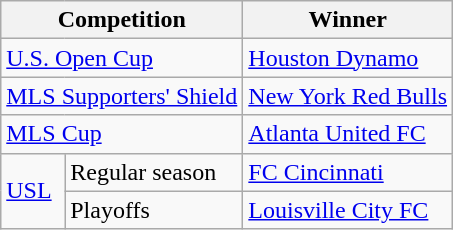<table class="wikitable">
<tr>
<th colspan=2>Competition</th>
<th>Winner</th>
</tr>
<tr>
<td colspan=2><a href='#'>U.S. Open Cup</a></td>
<td><a href='#'>Houston Dynamo</a></td>
</tr>
<tr>
<td colspan=2><a href='#'>MLS Supporters' Shield</a></td>
<td><a href='#'>New York Red Bulls</a></td>
</tr>
<tr>
<td colspan=2><a href='#'>MLS Cup</a></td>
<td><a href='#'>Atlanta United FC</a></td>
</tr>
<tr>
<td rowspan=2><a href='#'>USL</a></td>
<td>Regular season</td>
<td><a href='#'>FC Cincinnati</a></td>
</tr>
<tr>
<td>Playoffs</td>
<td><a href='#'>Louisville City FC</a></td>
</tr>
</table>
